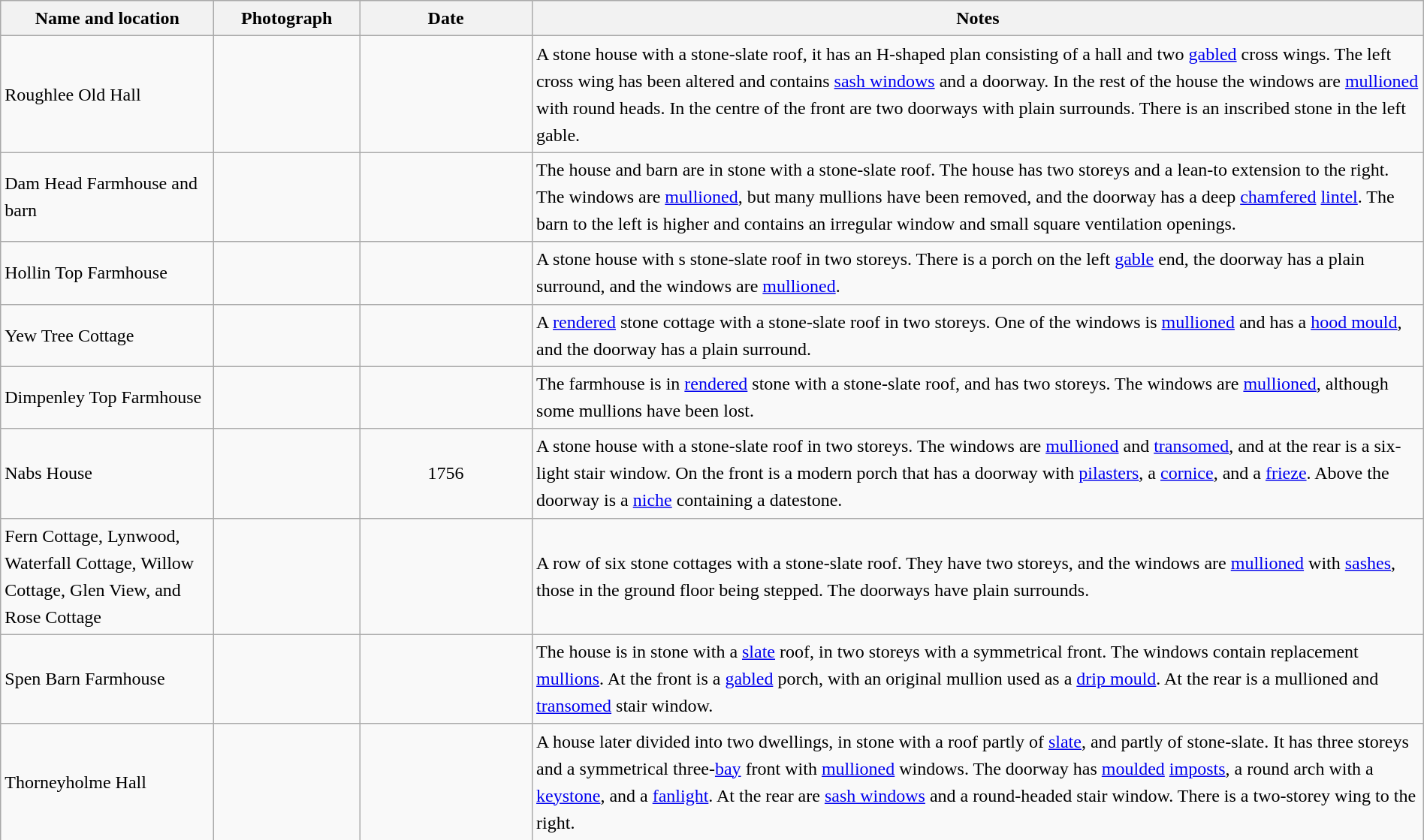<table class="wikitable sortable plainrowheaders" style="width:100%;border:0px;text-align:left;line-height:150%;">
<tr>
<th scope="col"  style="width:150px">Name and location</th>
<th scope="col"  style="width:100px" class="unsortable">Photograph</th>
<th scope="col"  style="width:120px">Date</th>
<th scope="col"  style="width:650px" class="unsortable">Notes</th>
</tr>
<tr>
<td>Roughlee Old Hall<br><small></small></td>
<td></td>
<td align="center"></td>
<td>A stone house with a stone-slate roof, it has an H-shaped plan consisting of a hall and two <a href='#'>gabled</a> cross wings.  The left cross wing has been altered and contains <a href='#'>sash windows</a> and a doorway.  In the rest of the house the windows are <a href='#'>mullioned</a> with round heads.  In the centre of the front are two doorways with plain surrounds.  There is an inscribed stone in the left gable.</td>
</tr>
<tr>
<td>Dam Head Farmhouse and barn<br><small></small></td>
<td></td>
<td align="center"></td>
<td>The house and barn are in stone with a stone-slate roof.  The house has two storeys and a lean-to extension to the right.  The windows are <a href='#'>mullioned</a>, but many mullions have been removed, and the doorway has a deep <a href='#'>chamfered</a> <a href='#'>lintel</a>.  The barn to the left is higher and contains an irregular window and small square ventilation openings.</td>
</tr>
<tr>
<td>Hollin Top Farmhouse<br><small></small></td>
<td></td>
<td align="center"></td>
<td>A stone house with s stone-slate roof in two storeys.  There is a porch on the left <a href='#'>gable</a> end, the doorway has a plain surround, and the windows are <a href='#'>mullioned</a>.</td>
</tr>
<tr>
<td>Yew Tree Cottage<br><small></small></td>
<td></td>
<td align="center"></td>
<td>A <a href='#'>rendered</a> stone cottage with a stone-slate roof in two storeys.  One of the windows is <a href='#'>mullioned</a> and has a <a href='#'>hood mould</a>, and the doorway has a plain surround.</td>
</tr>
<tr>
<td>Dimpenley Top Farmhouse<br><small></small></td>
<td></td>
<td align="center"></td>
<td>The farmhouse is in <a href='#'>rendered</a> stone with a stone-slate roof, and has two storeys.  The windows are <a href='#'>mullioned</a>, although some mullions have been lost.</td>
</tr>
<tr>
<td>Nabs House<br><small></small></td>
<td></td>
<td align="center">1756</td>
<td>A stone house with a stone-slate roof in two storeys.  The windows are <a href='#'>mullioned</a> and <a href='#'>transomed</a>, and at the rear is a six-light stair window.  On the front is a modern porch that has a doorway with <a href='#'>pilasters</a>, a <a href='#'>cornice</a>, and a <a href='#'>frieze</a>.  Above the doorway is a <a href='#'>niche</a> containing a datestone.</td>
</tr>
<tr>
<td>Fern Cottage, Lynwood, Waterfall Cottage, Willow Cottage, Glen View, and Rose Cottage<br><small></small></td>
<td></td>
<td align="center"></td>
<td>A row of six stone cottages with a stone-slate roof.  They have two storeys, and the windows are <a href='#'>mullioned</a> with <a href='#'>sashes</a>, those in the ground floor being stepped.  The doorways have plain surrounds.</td>
</tr>
<tr>
<td>Spen Barn Farmhouse<br><small></small></td>
<td></td>
<td align="center"></td>
<td>The house is in stone with a <a href='#'>slate</a> roof, in two storeys with a symmetrical front.  The windows contain replacement <a href='#'>mullions</a>.  At the front is a <a href='#'>gabled</a> porch, with an original mullion used as a <a href='#'>drip mould</a>.  At the rear is a mullioned and <a href='#'>transomed</a> stair window.</td>
</tr>
<tr>
<td>Thorneyholme Hall<br><small></small></td>
<td></td>
<td align="center"></td>
<td>A house later divided into two dwellings, in stone with a roof partly of <a href='#'>slate</a>, and partly of stone-slate.  It has three storeys and a symmetrical three-<a href='#'>bay</a> front with <a href='#'>mullioned</a> windows.  The doorway has <a href='#'>moulded</a> <a href='#'>imposts</a>, a round arch with a <a href='#'>keystone</a>, and a <a href='#'>fanlight</a>.  At the rear are <a href='#'>sash windows</a> and a round-headed stair window.  There is a two-storey wing to the right.</td>
</tr>
<tr>
</tr>
</table>
